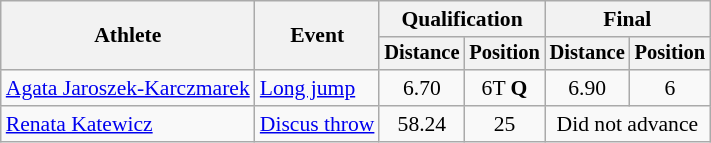<table class=wikitable style="font-size:90%">
<tr>
<th rowspan="2">Athlete</th>
<th rowspan="2">Event</th>
<th colspan="2">Qualification</th>
<th colspan="2">Final</th>
</tr>
<tr style="font-size:95%">
<th>Distance</th>
<th>Position</th>
<th>Distance</th>
<th>Position</th>
</tr>
<tr align=center>
<td align=left><a href='#'>Agata Jaroszek-Karczmarek</a></td>
<td align=left><a href='#'>Long jump</a></td>
<td>6.70</td>
<td>6T <strong>Q</strong></td>
<td>6.90</td>
<td>6</td>
</tr>
<tr align=center>
<td align=left><a href='#'>Renata Katewicz</a></td>
<td align=left><a href='#'>Discus throw</a></td>
<td>58.24</td>
<td>25</td>
<td colspan=2>Did not advance</td>
</tr>
</table>
